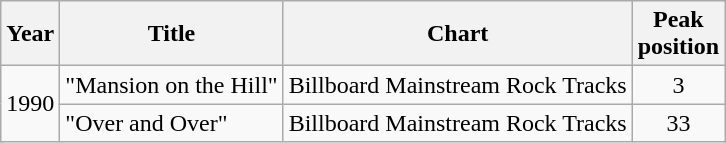<table class="wikitable">
<tr>
<th scope="col">Year</th>
<th scope="col">Title</th>
<th scope="col">Chart</th>
<th scope="col">Peak<br>position</th>
</tr>
<tr>
<td rowspan="2">1990</td>
<td>"Mansion on the Hill"</td>
<td>Billboard Mainstream Rock Tracks</td>
<td style="text-align:center;">3</td>
</tr>
<tr>
<td>"Over and Over"</td>
<td>Billboard Mainstream Rock Tracks</td>
<td style="text-align:center;">33</td>
</tr>
</table>
